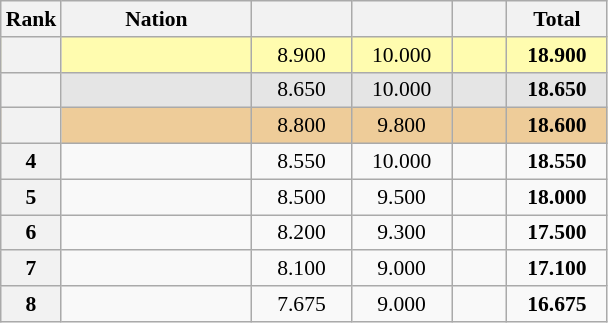<table class="wikitable sortable" style="text-align:center; font-size:90%">
<tr>
<th scope="col" style="width:20px;">Rank</th>
<th ! scope="col" style="width:120px;">Nation</th>
<th ! scope="col" style="width:60px;"></th>
<th ! scope="col" style="width:60px;"></th>
<th ! scope="col" style="width:30px;"></th>
<th ! scope="col" style="width:60px;">Total</th>
</tr>
<tr bgcolor=fffcaf>
<th scope=row></th>
<td align=left></td>
<td>8.900</td>
<td>10.000</td>
<td></td>
<td><strong>18.900</strong></td>
</tr>
<tr bgcolor=e5e5e5>
<th scope=row></th>
<td align=left></td>
<td>8.650</td>
<td>10.000</td>
<td></td>
<td><strong>18.650</strong></td>
</tr>
<tr bgcolor=eecc99>
<th scope=row></th>
<td align=left></td>
<td>8.800</td>
<td>9.800</td>
<td></td>
<td><strong>18.600</strong></td>
</tr>
<tr>
<th scope=row>4</th>
<td align=left></td>
<td>8.550</td>
<td>10.000</td>
<td></td>
<td><strong>18.550</strong></td>
</tr>
<tr>
<th scope=row>5</th>
<td align=left></td>
<td>8.500</td>
<td>9.500</td>
<td></td>
<td><strong>18.000</strong></td>
</tr>
<tr>
<th scope=row>6</th>
<td align=left></td>
<td>8.200</td>
<td>9.300</td>
<td></td>
<td><strong>17.500</strong></td>
</tr>
<tr>
<th scope=row>7</th>
<td align=left></td>
<td>8.100</td>
<td>9.000</td>
<td></td>
<td><strong>17.100</strong></td>
</tr>
<tr>
<th scope=row>8</th>
<td align=left></td>
<td>7.675</td>
<td>9.000</td>
<td></td>
<td><strong>16.675</strong></td>
</tr>
</table>
